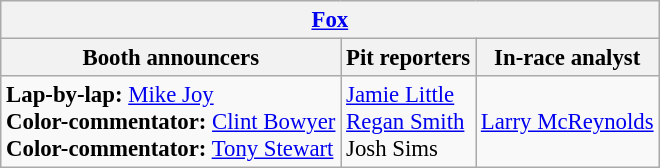<table class="wikitable" style="font-size: 95%;">
<tr>
<th colspan="3"><a href='#'>Fox</a></th>
</tr>
<tr>
<th>Booth announcers</th>
<th>Pit reporters</th>
<th>In-race analyst</th>
</tr>
<tr>
<td><strong>Lap-by-lap:</strong> <a href='#'>Mike Joy</a><br><strong>Color-commentator:</strong> <a href='#'>Clint Bowyer</a><br><strong>Color-commentator:</strong> <a href='#'>Tony Stewart</a></td>
<td><a href='#'>Jamie Little</a><br><a href='#'>Regan Smith</a><br>Josh Sims</td>
<td><a href='#'>Larry McReynolds</a></td>
</tr>
</table>
